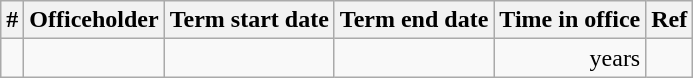<table class='wikitable sortable'>
<tr>
<th>#</th>
<th>Officeholder</th>
<th>Term start date</th>
<th>Term end date</th>
<th>Time in office</th>
<th class="unsortable">Ref</th>
</tr>
<tr>
<td align=center></td>
<td></td>
<td align=center></td>
<td align=center></td>
<td align=right> years</td>
<td></td>
</tr>
</table>
